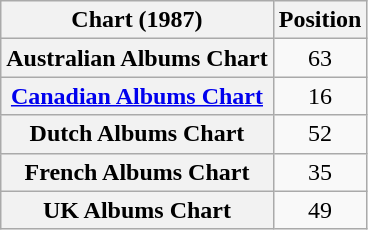<table class="wikitable sortable plainrowheaders" style="text-align:center;">
<tr>
<th scope="col">Chart (1987)</th>
<th scope="col">Position</th>
</tr>
<tr>
<th scope="row">Australian Albums Chart</th>
<td>63</td>
</tr>
<tr>
<th scope="row"><a href='#'>Canadian Albums Chart</a></th>
<td>16</td>
</tr>
<tr>
<th scope="row">Dutch Albums Chart</th>
<td>52</td>
</tr>
<tr>
<th scope="row">French Albums Chart</th>
<td>35</td>
</tr>
<tr>
<th scope="row">UK Albums Chart</th>
<td>49</td>
</tr>
</table>
